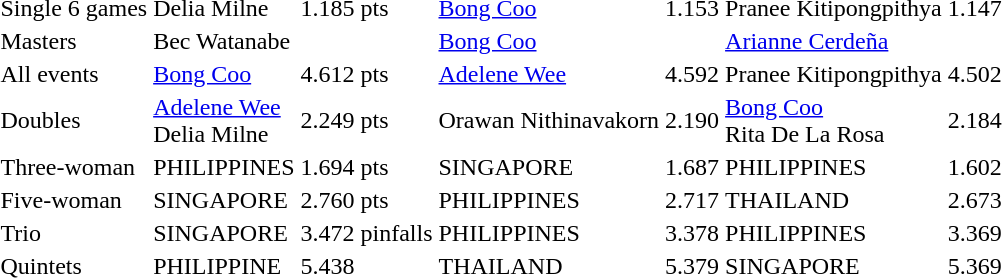<table>
<tr>
<td>Single 6 games</td>
<td> Delia Milne</td>
<td>1.185 pts</td>
<td> <a href='#'>Bong Coo</a></td>
<td>1.153</td>
<td> Pranee Kitipongpithya</td>
<td>1.147</td>
</tr>
<tr>
<td>Masters</td>
<td> Bec Watanabe</td>
<td></td>
<td> <a href='#'>Bong Coo</a></td>
<td></td>
<td> <a href='#'>Arianne Cerdeña</a></td>
<td></td>
</tr>
<tr>
<td>All events</td>
<td> <a href='#'>Bong Coo</a></td>
<td>4.612 pts</td>
<td> <a href='#'>Adelene Wee</a></td>
<td>4.592</td>
<td> Pranee Kitipongpithya</td>
<td>4.502</td>
</tr>
<tr>
<td>Doubles</td>
<td> <a href='#'>Adelene Wee</a> <br>  Delia Milne</td>
<td>2.249 pts</td>
<td> Orawan Nithinavakorn <br> </td>
<td>2.190</td>
<td> <a href='#'>Bong Coo</a> <br>  Rita De La Rosa</td>
<td>2.184</td>
</tr>
<tr>
<td>Three-woman</td>
<td> PHILIPPINES</td>
<td>1.694 pts</td>
<td> SINGAPORE</td>
<td>1.687</td>
<td> PHILIPPINES</td>
<td>1.602</td>
</tr>
<tr>
<td>Five-woman</td>
<td> SINGAPORE</td>
<td>2.760 pts</td>
<td> PHILIPPINES</td>
<td>2.717</td>
<td> THAILAND</td>
<td>2.673</td>
</tr>
<tr>
<td>Trio</td>
<td> SINGAPORE</td>
<td>3.472 pinfalls</td>
<td> PHILIPPINES</td>
<td>3.378</td>
<td> PHILIPPINES</td>
<td>3.369</td>
</tr>
<tr>
<td>Quintets</td>
<td> PHILIPPINE</td>
<td>5.438</td>
<td> THAILAND</td>
<td>5.379</td>
<td> SINGAPORE</td>
<td>5.369</td>
</tr>
</table>
